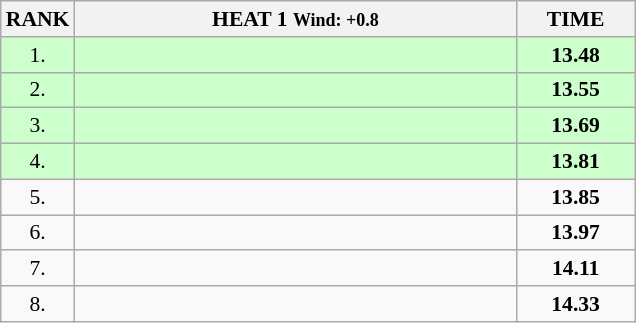<table class="wikitable" style="border-collapse: collapse; font-size: 90%;">
<tr>
<th>RANK</th>
<th style="width: 20em">HEAT 1 <small>Wind: +0.8</small></th>
<th style="width: 5em">TIME</th>
</tr>
<tr style="background:#ccffcc;">
<td align="center">1.</td>
<td></td>
<td align="center"><strong>13.48</strong></td>
</tr>
<tr style="background:#ccffcc;">
<td align="center">2.</td>
<td></td>
<td align="center"><strong>13.55</strong></td>
</tr>
<tr style="background:#ccffcc;">
<td align="center">3.</td>
<td></td>
<td align="center"><strong>13.69</strong></td>
</tr>
<tr style="background:#ccffcc;">
<td align="center">4.</td>
<td></td>
<td align="center"><strong>13.81</strong></td>
</tr>
<tr>
<td align="center">5.</td>
<td></td>
<td align="center"><strong>13.85</strong></td>
</tr>
<tr>
<td align="center">6.</td>
<td></td>
<td align="center"><strong>13.97</strong></td>
</tr>
<tr>
<td align="center">7.</td>
<td></td>
<td align="center"><strong>14.11</strong></td>
</tr>
<tr>
<td align="center">8.</td>
<td></td>
<td align="center"><strong>14.33</strong></td>
</tr>
</table>
